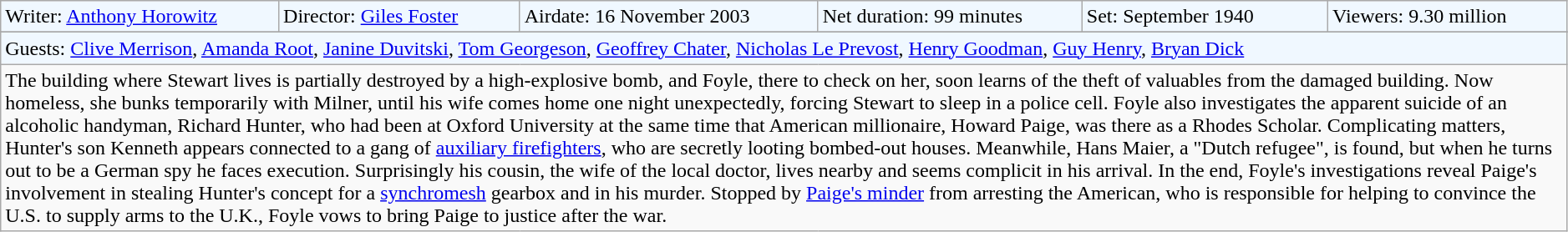<table class="wikitable" width=99%>
<tr style="background-color: #F0F8FF;" |>
<td>Writer: <a href='#'>Anthony Horowitz</a></td>
<td>Director: <a href='#'>Giles Foster</a></td>
<td>Airdate: 16 November 2003</td>
<td>Net duration: 99 minutes</td>
<td>Set: September 1940</td>
<td>Viewers: 9.30 million</td>
</tr>
<tr>
</tr>
<tr style="background-color: #F0F8FF;" |>
<td colspan="6">Guests: <a href='#'>Clive Merrison</a>, <a href='#'>Amanda Root</a>, <a href='#'>Janine Duvitski</a>, <a href='#'>Tom Georgeson</a>, <a href='#'>Geoffrey Chater</a>, <a href='#'>Nicholas Le Prevost</a>, <a href='#'>Henry Goodman</a>, <a href='#'>Guy Henry</a>, <a href='#'>Bryan Dick</a></td>
</tr>
<tr>
<td colspan="6">The building where Stewart lives is partially destroyed by a high-explosive bomb, and Foyle, there to check on her, soon learns of the theft of valuables from the damaged building. Now homeless, she bunks temporarily with Milner, until his wife comes home one night unexpectedly, forcing Stewart to sleep in a police cell. Foyle also investigates the apparent suicide of an alcoholic handyman, Richard Hunter, who had been at Oxford University at the same time that American millionaire, Howard Paige, was there as a Rhodes Scholar. Complicating matters, Hunter's son Kenneth appears connected to a gang of <a href='#'>auxiliary firefighters</a>, who are secretly looting bombed-out houses. Meanwhile, Hans Maier, a "Dutch refugee", is found, but when he turns out to be a German spy he faces execution. Surprisingly his cousin, the wife of the local doctor, lives nearby and seems complicit in his arrival. In the end, Foyle's investigations reveal Paige's involvement in stealing Hunter's concept for a <a href='#'>synchromesh</a> gearbox and in his murder. Stopped by <a href='#'>Paige's minder</a> from arresting the American, who is responsible for helping to convince the U.S. to supply arms to the U.K., Foyle vows to bring Paige to justice after the war.</td>
</tr>
</table>
